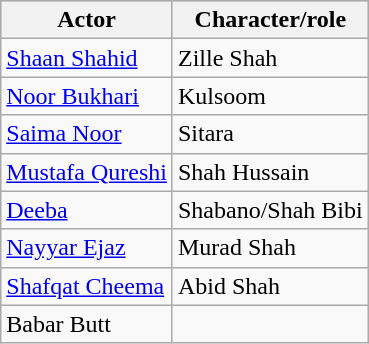<table class="wikitable">
<tr style="background:#ccc; text-align:center;">
<th>Actor</th>
<th>Character/role</th>
</tr>
<tr>
<td><a href='#'>Shaan Shahid</a></td>
<td>Zille Shah</td>
</tr>
<tr>
<td><a href='#'>Noor Bukhari</a></td>
<td>Kulsoom</td>
</tr>
<tr>
<td><a href='#'>Saima Noor</a></td>
<td>Sitara</td>
</tr>
<tr>
<td><a href='#'>Mustafa Qureshi</a></td>
<td>Shah Hussain</td>
</tr>
<tr>
<td><a href='#'>Deeba</a></td>
<td>Shabano/Shah Bibi</td>
</tr>
<tr>
<td><a href='#'>Nayyar Ejaz</a></td>
<td>Murad Shah</td>
</tr>
<tr>
<td><a href='#'>Shafqat Cheema</a></td>
<td>Abid Shah</td>
</tr>
<tr>
<td>Babar Butt</td>
<td></td>
</tr>
</table>
